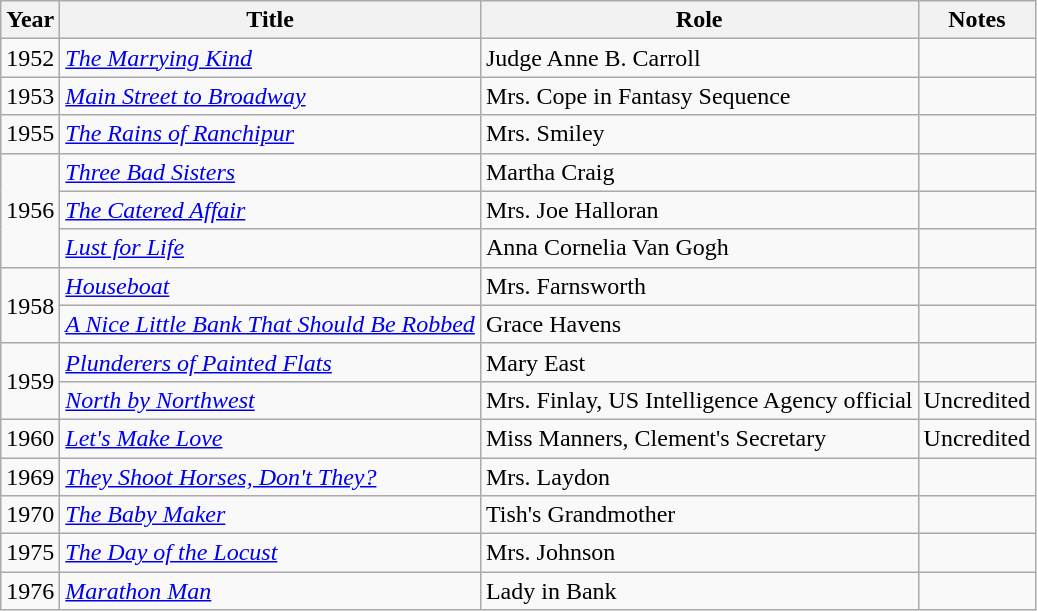<table class="wikitable">
<tr>
<th>Year</th>
<th>Title</th>
<th>Role</th>
<th>Notes</th>
</tr>
<tr>
<td>1952</td>
<td><em><a href='#'>The Marrying Kind</a></em></td>
<td>Judge Anne B. Carroll</td>
<td></td>
</tr>
<tr>
<td>1953</td>
<td><em><a href='#'>Main Street to Broadway</a></em></td>
<td>Mrs. Cope in Fantasy Sequence</td>
<td></td>
</tr>
<tr>
<td>1955</td>
<td><em><a href='#'>The Rains of Ranchipur</a></em></td>
<td>Mrs. Smiley</td>
<td></td>
</tr>
<tr>
<td rowspan=3>1956</td>
<td><em><a href='#'>Three Bad Sisters</a></em></td>
<td>Martha Craig</td>
<td></td>
</tr>
<tr>
<td><em><a href='#'>The Catered Affair</a></em></td>
<td>Mrs. Joe Halloran</td>
<td></td>
</tr>
<tr>
<td><em><a href='#'>Lust for Life</a></em></td>
<td>Anna Cornelia Van Gogh</td>
<td></td>
</tr>
<tr>
<td rowspan=2>1958</td>
<td><em><a href='#'>Houseboat</a></em></td>
<td>Mrs. Farnsworth</td>
<td></td>
</tr>
<tr>
<td><em><a href='#'>A Nice Little Bank That Should Be Robbed</a></em></td>
<td>Grace Havens</td>
<td></td>
</tr>
<tr>
<td rowspan=2>1959</td>
<td><em><a href='#'>Plunderers of Painted Flats</a></em></td>
<td>Mary East</td>
<td></td>
</tr>
<tr>
<td><em><a href='#'>North by Northwest</a></em></td>
<td>Mrs. Finlay, US Intelligence Agency official</td>
<td>Uncredited</td>
</tr>
<tr>
<td>1960</td>
<td><em><a href='#'>Let's Make Love</a></em></td>
<td>Miss Manners, Clement's Secretary</td>
<td>Uncredited</td>
</tr>
<tr>
<td>1969</td>
<td><em><a href='#'>They Shoot Horses, Don't They?</a></em></td>
<td>Mrs. Laydon</td>
<td></td>
</tr>
<tr>
<td>1970</td>
<td><em><a href='#'>The Baby Maker</a></em></td>
<td>Tish's Grandmother</td>
<td></td>
</tr>
<tr>
<td>1975</td>
<td><em><a href='#'>The Day of the Locust</a></em></td>
<td>Mrs. Johnson</td>
<td></td>
</tr>
<tr>
<td>1976</td>
<td><em><a href='#'>Marathon Man</a></em></td>
<td>Lady in Bank</td>
<td></td>
</tr>
</table>
